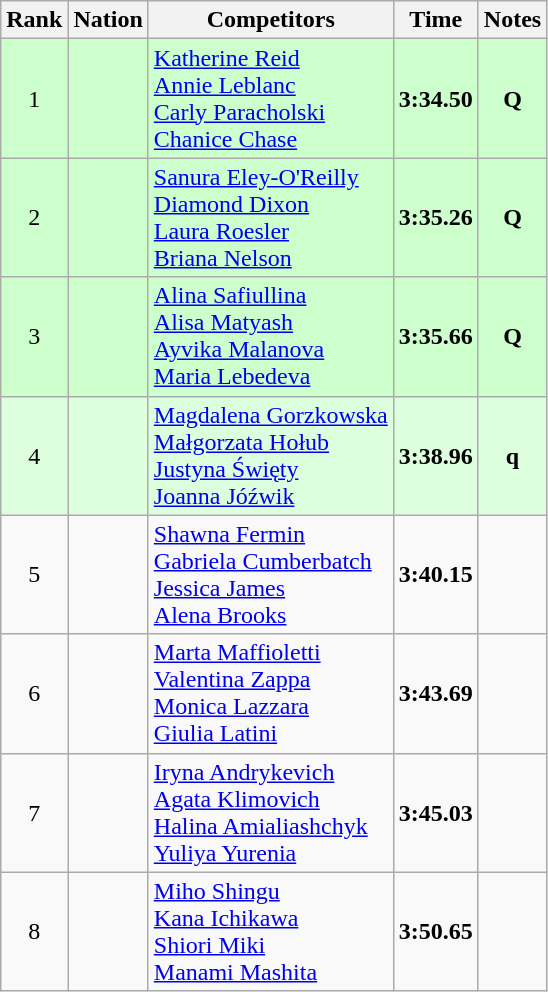<table class="wikitable sortable" style="text-align:center">
<tr>
<th>Rank</th>
<th>Nation</th>
<th>Competitors</th>
<th>Time</th>
<th>Notes</th>
</tr>
<tr bgcolor=ccffcc>
<td>1</td>
<td align=left></td>
<td align=left><a href='#'>Katherine Reid</a><br><a href='#'>Annie Leblanc</a><br><a href='#'>Carly Paracholski</a><br><a href='#'>Chanice Chase</a></td>
<td><strong>3:34.50</strong></td>
<td><strong>Q</strong></td>
</tr>
<tr bgcolor=ccffcc>
<td>2</td>
<td align=left></td>
<td align=left><a href='#'>Sanura Eley-O'Reilly</a><br><a href='#'>Diamond Dixon</a><br><a href='#'>Laura Roesler</a><br><a href='#'>Briana Nelson</a></td>
<td><strong>3:35.26</strong></td>
<td><strong>Q</strong></td>
</tr>
<tr bgcolor=ccffcc>
<td>3</td>
<td align=left></td>
<td align=left><a href='#'>Alina Safiullina</a><br><a href='#'>Alisa Matyash</a><br><a href='#'>Ayvika Malanova</a><br><a href='#'>Maria Lebedeva</a></td>
<td><strong>3:35.66</strong></td>
<td><strong>Q</strong></td>
</tr>
<tr bgcolor=ddffdd>
<td>4</td>
<td align=left></td>
<td align=left><a href='#'>Magdalena Gorzkowska</a><br><a href='#'>Małgorzata Hołub</a><br><a href='#'>Justyna Święty</a><br><a href='#'>Joanna Jóźwik</a></td>
<td><strong>3:38.96</strong></td>
<td><strong>q</strong></td>
</tr>
<tr>
<td>5</td>
<td align=left></td>
<td align=left><a href='#'>Shawna Fermin</a><br><a href='#'>Gabriela Cumberbatch</a><br><a href='#'>Jessica James</a><br><a href='#'>Alena Brooks</a></td>
<td><strong>3:40.15</strong></td>
<td></td>
</tr>
<tr>
<td>6</td>
<td align=left></td>
<td align=left><a href='#'>Marta Maffioletti</a><br><a href='#'>Valentina Zappa</a><br><a href='#'>Monica Lazzara</a><br><a href='#'>Giulia Latini</a></td>
<td><strong>3:43.69</strong></td>
<td></td>
</tr>
<tr>
<td>7</td>
<td align=left></td>
<td align=left><a href='#'>Iryna Andrykevich</a><br><a href='#'>Agata Klimovich</a><br><a href='#'>Halina Amialiashchyk</a><br><a href='#'>Yuliya Yurenia</a></td>
<td><strong>3:45.03</strong></td>
<td></td>
</tr>
<tr>
<td>8</td>
<td align=left></td>
<td align=left><a href='#'>Miho Shingu</a><br><a href='#'>Kana Ichikawa</a><br><a href='#'>Shiori Miki</a><br><a href='#'>Manami Mashita</a></td>
<td><strong>3:50.65</strong></td>
<td></td>
</tr>
</table>
